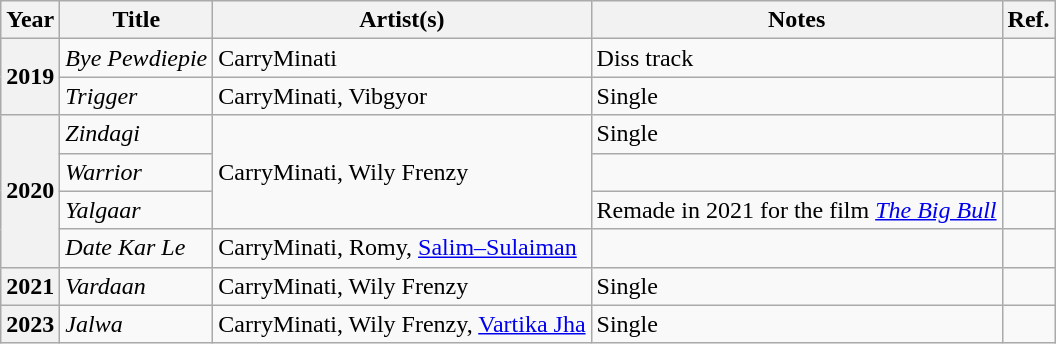<table class="wikitable plainrowheaders sortable">
<tr>
<th scope="col">Year</th>
<th scope="col">Title</th>
<th scope="col">Artist(s)</th>
<th scope="col" class="unsortable">Notes</th>
<th scope="col" class="unsortable">Ref.</th>
</tr>
<tr>
<th rowspan="2" scope="row">2019</th>
<td><em>Bye Pewdiepie</em></td>
<td>CarryMinati</td>
<td>Diss track</td>
<td></td>
</tr>
<tr>
<td><em>Trigger</em></td>
<td>CarryMinati, Vibgyor</td>
<td>Single</td>
<td></td>
</tr>
<tr>
<th rowspan="4" scope="row">2020</th>
<td><em>Zindagi</em></td>
<td rowspan="3">CarryMinati, Wily Frenzy</td>
<td>Single</td>
<td></td>
</tr>
<tr>
<td><em>Warrior</em></td>
<td></td>
<td></td>
</tr>
<tr>
<td><em>Yalgaar</em></td>
<td>Remade in 2021 for the film <em><a href='#'>The Big Bull</a></em></td>
<td></td>
</tr>
<tr>
<td><em>Date Kar Le</em></td>
<td>CarryMinati, Romy, <a href='#'>Salim–Sulaiman</a></td>
<td></td>
<td></td>
</tr>
<tr>
<th scope="row">2021</th>
<td><em>Vardaan</em></td>
<td>CarryMinati, Wily Frenzy</td>
<td>Single</td>
<td></td>
</tr>
<tr>
<th scope="row">2023</th>
<td><em>Jalwa</em></td>
<td>CarryMinati, Wily Frenzy, <a href='#'>Vartika Jha</a></td>
<td>Single</td>
<td></td>
</tr>
</table>
